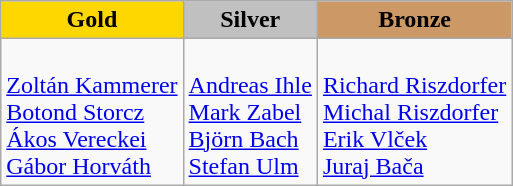<table class="wikitable">
<tr>
<td align=center bgcolor=gold> <strong>Gold</strong></td>
<td align=center bgcolor=silver> <strong>Silver</strong></td>
<td align=center bgcolor=cc9966> <strong>Bronze</strong></td>
</tr>
<tr>
<td><br><a href='#'>Zoltán Kammerer</a><br><a href='#'>Botond Storcz</a><br><a href='#'>Ákos Vereckei</a><br><a href='#'>Gábor Horváth</a></td>
<td><br><a href='#'>Andreas Ihle</a><br><a href='#'>Mark Zabel</a><br><a href='#'>Björn Bach</a><br><a href='#'>Stefan Ulm</a></td>
<td><br><a href='#'>Richard Riszdorfer</a><br><a href='#'>Michal Riszdorfer</a><br><a href='#'>Erik Vlček</a><br><a href='#'>Juraj Bača</a></td>
</tr>
</table>
